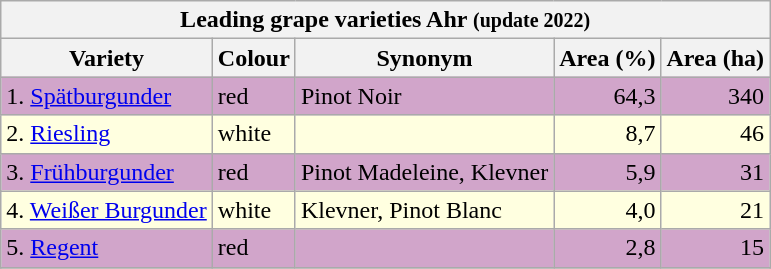<table class="wikitable">
<tr>
<th colspan="5">Leading grape varieties Ahr <small>(update 2022)</small></th>
</tr>
<tr>
<th>Variety</th>
<th>Colour</th>
<th>Synonym</th>
<th>Area (%)</th>
<th>Area (ha)</th>
</tr>
<tr style="background:#D1A5CA">
<td>1. <a href='#'>Spätburgunder</a></td>
<td>red</td>
<td>Pinot Noir</td>
<td align="right">64,3</td>
<td align="right">340</td>
</tr>
<tr style="background:#FFFFE0">
<td>2. <a href='#'>Riesling</a></td>
<td>white</td>
<td></td>
<td align="right">8,7</td>
<td align="right">46</td>
</tr>
<tr style="background:#D1A5CA">
<td>3. <a href='#'>Frühburgunder</a></td>
<td>red</td>
<td>Pinot Madeleine, Klevner</td>
<td align="right">5,9</td>
<td align="right">31</td>
</tr>
<tr style="background:#FFFFE0">
<td>4. <a href='#'>Weißer Burgunder</a></td>
<td>white</td>
<td>Klevner, Pinot Blanc</td>
<td align="right">4,0</td>
<td align="right">21</td>
</tr>
<tr style="background:#D1A5CA">
<td>5. <a href='#'>Regent</a></td>
<td>red</td>
<td></td>
<td align="right">2,8</td>
<td align="right">15</td>
</tr>
<tr style="background:#FFFFE0">
</tr>
</table>
